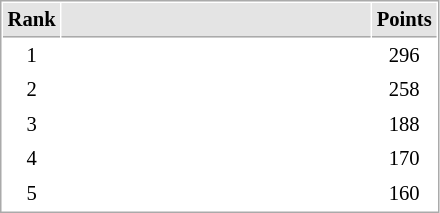<table cellspacing="1" cellpadding="3" style="border:1px solid #AAAAAA;font-size:86%">
<tr bgcolor="#E4E4E4">
<th style="border-bottom:1px solid #AAAAAA" width=10>Rank</th>
<th style="border-bottom:1px solid #AAAAAA" width=200></th>
<th style="border-bottom:1px solid #AAAAAA" width=20>Points</th>
</tr>
<tr>
<td align="center">1</td>
<td></td>
<td align=center>296</td>
</tr>
<tr>
<td align="center">2</td>
<td></td>
<td align=center>258</td>
</tr>
<tr>
<td align="center">3</td>
<td></td>
<td align=center>188</td>
</tr>
<tr>
<td align="center">4</td>
<td></td>
<td align=center>170</td>
</tr>
<tr>
<td align="center">5</td>
<td></td>
<td align=center>160</td>
</tr>
</table>
